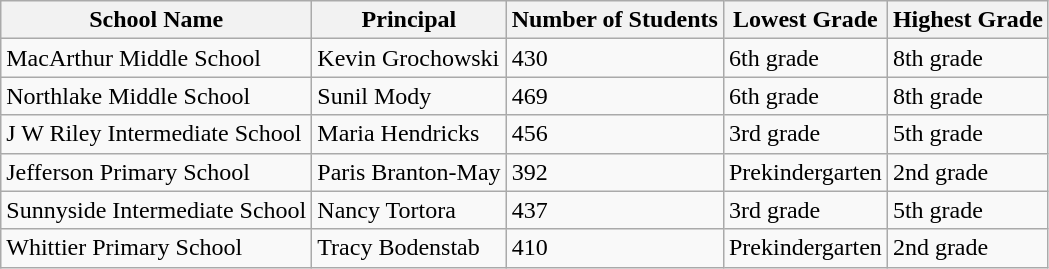<table class=wikitable>
<tr>
<th>School Name</th>
<th>Principal</th>
<th>Number of Students</th>
<th>Lowest Grade</th>
<th>Highest Grade</th>
</tr>
<tr>
<td>MacArthur Middle School</td>
<td>Kevin Grochowski</td>
<td>430</td>
<td>6th grade</td>
<td>8th grade</td>
</tr>
<tr>
<td>Northlake Middle School</td>
<td>Sunil Mody</td>
<td>469</td>
<td>6th grade</td>
<td>8th grade</td>
</tr>
<tr>
<td>J W Riley Intermediate School</td>
<td>Maria Hendricks</td>
<td>456</td>
<td>3rd grade</td>
<td>5th grade</td>
</tr>
<tr>
<td>Jefferson Primary School</td>
<td>Paris Branton-May</td>
<td>392</td>
<td>Prekindergarten</td>
<td>2nd grade</td>
</tr>
<tr>
<td>Sunnyside Intermediate School</td>
<td>Nancy Tortora</td>
<td>437</td>
<td>3rd grade</td>
<td>5th grade</td>
</tr>
<tr>
<td>Whittier Primary School</td>
<td>Tracy Bodenstab</td>
<td>410</td>
<td>Prekindergarten</td>
<td>2nd grade</td>
</tr>
</table>
